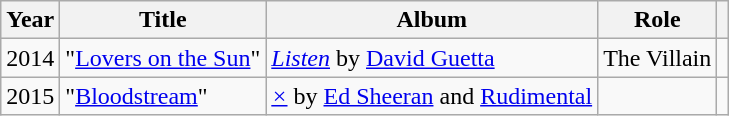<table class = "wikitable">
<tr>
<th>Year</th>
<th>Title</th>
<th>Album</th>
<th>Role</th>
<th class="unsortable"></th>
</tr>
<tr>
<td>2014</td>
<td>"<a href='#'>Lovers on the Sun</a>"</td>
<td><em><a href='#'>Listen</a></em> by <a href='#'>David Guetta</a></td>
<td>The Villain</td>
<td></td>
</tr>
<tr>
<td>2015</td>
<td>"<a href='#'>Bloodstream</a>"</td>
<td><em><a href='#'>×</a></em> by <a href='#'>Ed Sheeran</a> and <a href='#'>Rudimental</a></td>
<td></td>
<td></td>
</tr>
</table>
